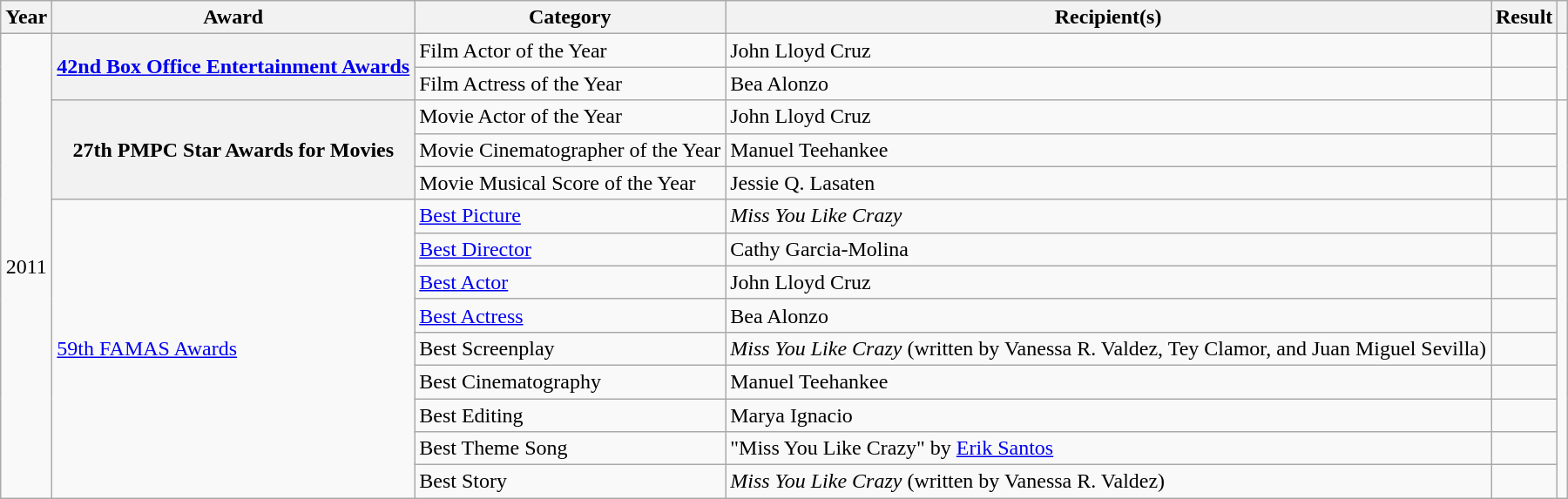<table class="wikitable sortable plainrowheaders">
<tr>
<th scope="col" data-sort-type="date">Year</th>
<th scope="col">Award</th>
<th scope="col">Category</th>
<th scope="col">Recipient(s)</th>
<th scope="col">Result</th>
<th scope="col" class="unsortable"></th>
</tr>
<tr>
<td rowspan="17" style="text-align: center;">2011</td>
<th rowspan="2" scope="row"><a href='#'>42nd Box Office Entertainment Awards</a></th>
<td>Film Actor of the Year</td>
<td>John Lloyd Cruz</td>
<td></td>
<td rowspan="2" style="text-align: center;"></td>
</tr>
<tr>
<td>Film Actress of the Year</td>
<td>Bea Alonzo</td>
<td></td>
</tr>
<tr>
<th rowspan="3" scope="row">27th PMPC Star Awards for Movies</th>
<td>Movie Actor of the Year</td>
<td>John Lloyd Cruz</td>
<td></td>
<td rowspan="3" style="text-align: center;"></td>
</tr>
<tr>
<td>Movie Cinematographer of the Year</td>
<td>Manuel Teehankee</td>
<td></td>
</tr>
<tr>
<td>Movie Musical Score of the Year</td>
<td>Jessie Q. Lasaten</td>
<td></td>
</tr>
<tr>
<td rowspan="9" scope="row"><a href='#'>59th FAMAS Awards</a></td>
<td><a href='#'>Best Picture</a></td>
<td><em>Miss You Like Crazy</em></td>
<td></td>
<td rowspan="9" style="text-align: center;"></td>
</tr>
<tr>
<td><a href='#'>Best Director</a></td>
<td>Cathy Garcia-Molina</td>
<td></td>
</tr>
<tr>
<td><a href='#'>Best Actor</a></td>
<td>John Lloyd Cruz</td>
<td></td>
</tr>
<tr>
<td><a href='#'>Best Actress</a></td>
<td>Bea Alonzo</td>
<td></td>
</tr>
<tr>
<td>Best Screenplay</td>
<td><em>Miss You Like Crazy</em> (written by Vanessa R. Valdez, Tey Clamor, and Juan Miguel Sevilla)</td>
<td></td>
</tr>
<tr>
<td>Best Cinematography</td>
<td>Manuel Teehankee</td>
<td></td>
</tr>
<tr>
<td>Best Editing</td>
<td>Marya Ignacio</td>
<td></td>
</tr>
<tr>
<td>Best Theme Song</td>
<td>"Miss You Like Crazy" by <a href='#'>Erik Santos</a></td>
<td></td>
</tr>
<tr>
<td>Best Story</td>
<td><em>Miss You Like Crazy</em> (written by Vanessa R. Valdez)</td>
<td></td>
</tr>
</table>
